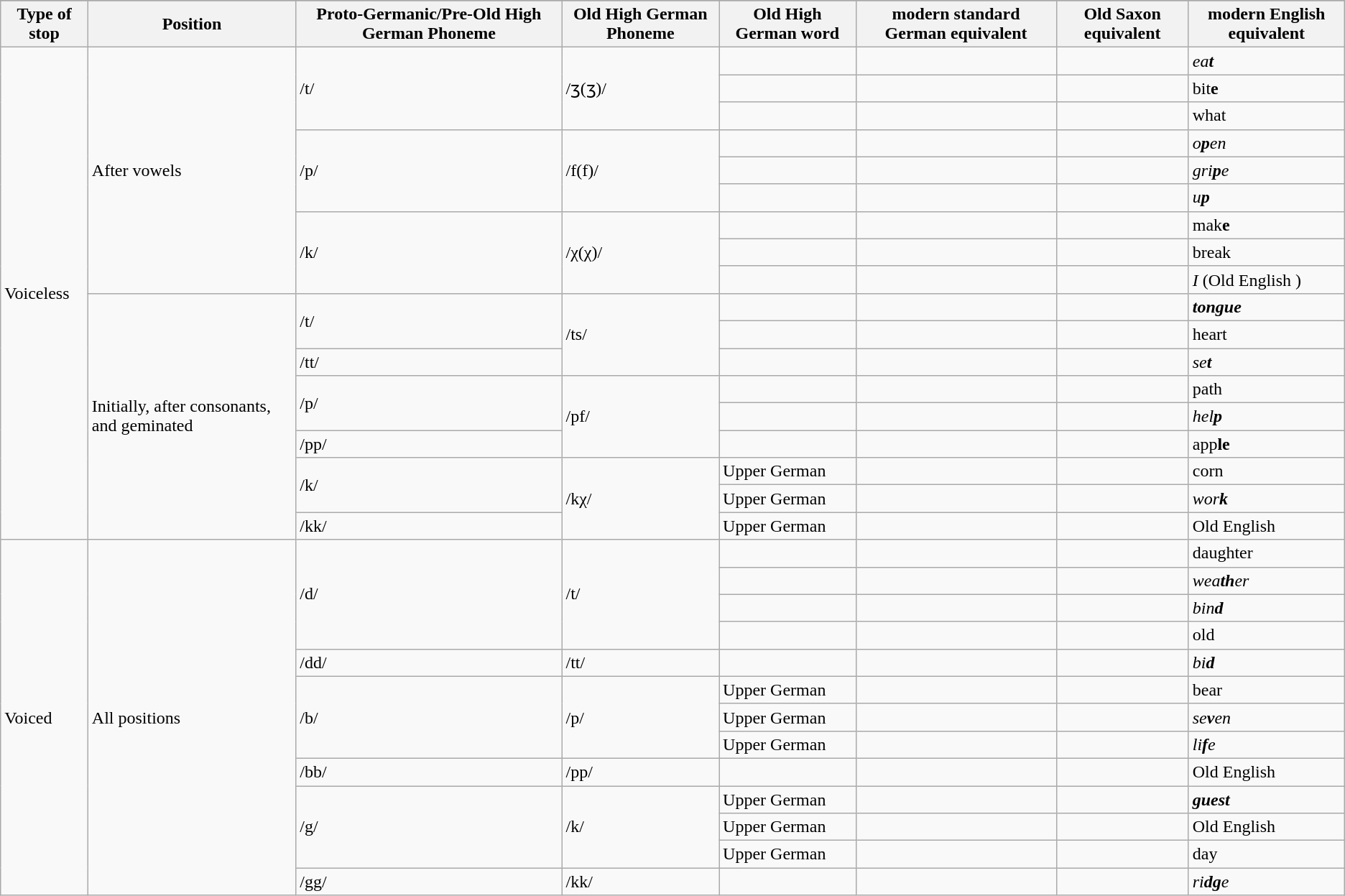<table class="wikitable">
<tr>
</tr>
<tr>
<th>Type of stop</th>
<th>Position</th>
<th>Proto-Germanic/Pre-Old High German Phoneme</th>
<th>Old High German Phoneme</th>
<th>Old High German word</th>
<th>modern standard German equivalent</th>
<th>Old Saxon equivalent</th>
<th>modern English equivalent</th>
</tr>
<tr>
<td rowspan="18">Voiceless</td>
<td rowspan="9">After vowels</td>
<td rowspan="3">/t/</td>
<td rowspan="3">/ʒ(ʒ)/</td>
<td></td>
<td></td>
<td></td>
<td><em>ea<strong>t<strong><em></td>
</tr>
<tr>
<td></td>
<td></td>
<td></td>
<td></em>bi</strong>t<strong>e<em></td>
</tr>
<tr>
<td></td>
<td></td>
<td></td>
<td></em>wha</strong>t</em></strong></td>
</tr>
<tr>
<td rowspan="3">/p/</td>
<td rowspan="3">/f(f)/</td>
<td></td>
<td></td>
<td></td>
<td><em>o<strong>p</strong>en</em></td>
</tr>
<tr>
<td></td>
<td></td>
<td></td>
<td><em>gri<strong>p</strong>e</em></td>
</tr>
<tr>
<td></td>
<td></td>
<td></td>
<td><em>u<strong>p<strong><em></td>
</tr>
<tr>
<td rowspan="3">/k/</td>
<td rowspan="3">/χ(χ)/</td>
<td></td>
<td></td>
<td></td>
<td></em>ma</strong>k<strong>e<em></td>
</tr>
<tr />
<td></td>
<td></td>
<td></td>
<td></em>brea</strong>k</em></strong></td>
</tr>
<tr>
<td></td>
<td></td>
<td></td>
<td><em>I</em> (Old English )</td>
</tr>
<tr>
<td rowspan="9">Initially, after consonants, and geminated</td>
<td rowspan="2">/t/</td>
<td rowspan="3">/ts/</td>
<td></td>
<td></td>
<td></td>
<td><strong><em>t<strong>ongue<em></td>
</tr>
<tr>
<td></td>
<td></td>
<td></td>
<td></em>hear</strong>t</em></strong></td>
</tr>
<tr>
<td>/tt/</td>
<td></td>
<td></td>
<td></td>
<td><em>se<strong>t<strong><em></td>
</tr>
<tr>
<td rowspan="2">/p/</td>
<td rowspan="3">/pf/</td>
<td></td>
<td></td>
<td></td>
<td></em></strong>p</strong>ath</em></td>
</tr>
<tr>
<td></td>
<td></td>
<td></td>
<td><em>hel<strong>p<strong><em></td>
</tr>
<tr>
<td>/pp/</td>
<td></td>
<td></td>
<td></td>
<td></em>a</strong>pp<strong>le<em></td>
</tr>
<tr>
<td rowspan="2">/k/</td>
<td rowspan="3">/kχ/</td>
<td>Upper German </td>
<td></td>
<td></td>
<td></em></strong>c</strong>orn</em></td>
</tr>
<tr>
<td>Upper German </td>
<td></td>
<td></td>
<td><em>wor<strong>k<strong><em></td>
</tr>
<tr>
<td>/kk/</td>
<td>Upper German </td>
<td></td>
<td></td>
<td>Old English </td>
</tr>
<tr>
<td rowspan="13">Voiced</td>
<td rowspan="13">All positions</td>
<td rowspan="4">/d/</td>
<td rowspan="4">/t/</td>
<td></td>
<td></td>
<td></td>
<td></em></strong>d</strong>aughter</em></td>
</tr>
<tr>
<td></td>
<td></td>
<td></td>
<td><em>wea<strong>th</strong>er</em></td>
</tr>
<tr>
<td></td>
<td></td>
<td></td>
<td><em>bin<strong>d<strong><em></td>
</tr>
<tr>
<td></td>
<td></td>
<td></td>
<td></em>ol</strong>d</em></strong></td>
</tr>
<tr>
<td>/dd/</td>
<td>/tt/</td>
<td></td>
<td></td>
<td></td>
<td><em>bi<strong>d<strong><em></td>
</tr>
<tr>
<td rowspan="3">/b/</td>
<td rowspan="3">/p/</td>
<td>Upper German </td>
<td></td>
<td></td>
<td></em></strong>b</strong>ear</em></td>
</tr>
<tr>
<td>Upper German </td>
<td></td>
<td></td>
<td><em>se<strong>v</strong>en</em></td>
</tr>
<tr>
<td>Upper German </td>
<td></td>
<td></td>
<td><em>li<strong>f</strong>e</em></td>
</tr>
<tr>
<td>/bb/</td>
<td>/pp/</td>
<td></td>
<td></td>
<td></td>
<td>Old English </td>
</tr>
<tr>
<td rowspan="3">/g/</td>
<td rowspan="3">/k/</td>
<td>Upper German </td>
<td></td>
<td></td>
<td><strong><em>g<strong>uest<em></td>
</tr>
<tr>
<td>Upper German </td>
<td></td>
<td></td>
<td>Old English </td>
</tr>
<tr>
<td>Upper German </td>
<td></td>
<td></td>
<td></em>da</strong>y</em></strong></td>
</tr>
<tr>
<td>/gg/</td>
<td>/kk/</td>
<td></td>
<td></td>
<td></td>
<td><em>ri<strong>dg</strong>e</em></td>
</tr>
</table>
